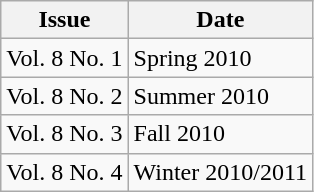<table class="wikitable">
<tr>
<th>Issue</th>
<th>Date</th>
</tr>
<tr>
<td>Vol. 8 No. 1</td>
<td>Spring 2010</td>
</tr>
<tr>
<td>Vol. 8 No. 2</td>
<td>Summer 2010</td>
</tr>
<tr>
<td>Vol. 8 No. 3</td>
<td>Fall 2010</td>
</tr>
<tr>
<td>Vol. 8 No. 4</td>
<td>Winter 2010/2011</td>
</tr>
</table>
